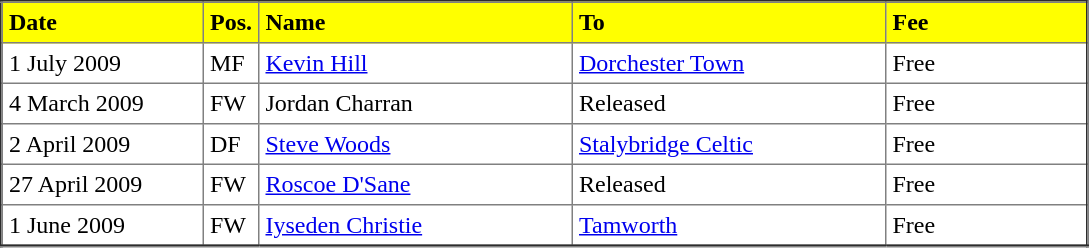<table border="2" cellpadding="4" style="border-collapse:collapse; text-align:left;font-size: ">
<tr style="background:yellow">
<th width=125><span> Date</span></th>
<th><span> Pos.</span></th>
<th width=200><span> Name</span></th>
<th width=200><span> To</span></th>
<th width=125><span> Fee</span></th>
</tr>
<tr>
<td>1 July 2009</td>
<td>MF</td>
<td><a href='#'>Kevin Hill</a></td>
<td><a href='#'>Dorchester Town</a></td>
<td>Free</td>
</tr>
<tr>
<td>4 March 2009</td>
<td>FW</td>
<td>Jordan Charran</td>
<td>Released</td>
<td>Free</td>
</tr>
<tr>
<td>2 April 2009</td>
<td>DF</td>
<td><a href='#'>Steve Woods</a></td>
<td><a href='#'>Stalybridge Celtic</a></td>
<td>Free</td>
</tr>
<tr>
<td>27 April 2009</td>
<td>FW</td>
<td><a href='#'>Roscoe D'Sane</a></td>
<td>Released</td>
<td>Free</td>
</tr>
<tr>
<td>1 June 2009</td>
<td>FW</td>
<td><a href='#'>Iyseden Christie</a></td>
<td><a href='#'>Tamworth</a></td>
<td>Free</td>
</tr>
<tr>
</tr>
</table>
